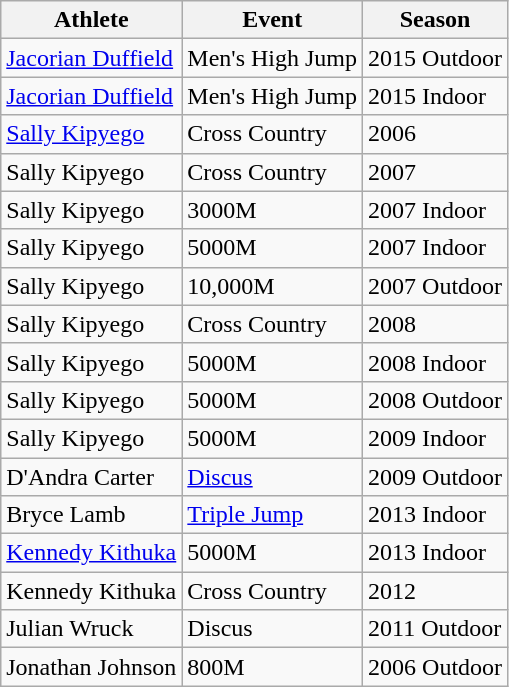<table class="wikitable sortable">
<tr>
<th>Athlete</th>
<th>Event</th>
<th>Season</th>
</tr>
<tr>
<td><a href='#'>Jacorian Duffield</a></td>
<td>Men's High Jump</td>
<td>2015 Outdoor</td>
</tr>
<tr>
<td><a href='#'>Jacorian Duffield</a></td>
<td>Men's High Jump</td>
<td>2015 Indoor</td>
</tr>
<tr>
<td><a href='#'>Sally Kipyego</a></td>
<td>Cross Country</td>
<td>2006</td>
</tr>
<tr>
<td>Sally Kipyego</td>
<td>Cross Country</td>
<td>2007</td>
</tr>
<tr>
<td>Sally Kipyego</td>
<td>3000M</td>
<td>2007 Indoor</td>
</tr>
<tr>
<td>Sally Kipyego</td>
<td>5000M</td>
<td>2007 Indoor</td>
</tr>
<tr>
<td>Sally Kipyego</td>
<td>10,000M</td>
<td>2007 Outdoor</td>
</tr>
<tr>
<td>Sally Kipyego</td>
<td>Cross Country</td>
<td>2008</td>
</tr>
<tr>
<td>Sally Kipyego</td>
<td>5000M</td>
<td>2008 Indoor</td>
</tr>
<tr>
<td>Sally Kipyego</td>
<td>5000M</td>
<td>2008 Outdoor</td>
</tr>
<tr>
<td>Sally Kipyego</td>
<td>5000M</td>
<td>2009 Indoor</td>
</tr>
<tr>
<td>D'Andra Carter</td>
<td><a href='#'>Discus</a></td>
<td>2009 Outdoor</td>
</tr>
<tr>
<td>Bryce Lamb</td>
<td><a href='#'>Triple Jump</a></td>
<td>2013 Indoor</td>
</tr>
<tr>
<td><a href='#'>Kennedy Kithuka</a></td>
<td>5000M</td>
<td>2013 Indoor</td>
</tr>
<tr>
<td>Kennedy Kithuka</td>
<td>Cross Country</td>
<td>2012</td>
</tr>
<tr>
<td>Julian Wruck</td>
<td>Discus</td>
<td>2011 Outdoor</td>
</tr>
<tr>
<td>Jonathan Johnson</td>
<td>800M</td>
<td>2006 Outdoor</td>
</tr>
</table>
